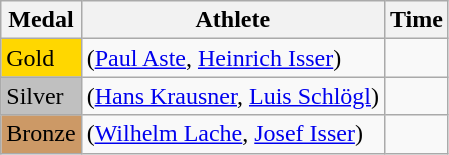<table class="wikitable">
<tr>
<th>Medal</th>
<th>Athlete</th>
<th>Time</th>
</tr>
<tr>
<td bgcolor="gold">Gold</td>
<td> (<a href='#'>Paul Aste</a>, <a href='#'>Heinrich Isser</a>)</td>
<td></td>
</tr>
<tr>
<td bgcolor="silver">Silver</td>
<td> (<a href='#'>Hans Krausner</a>, <a href='#'>Luis Schlögl</a>)</td>
<td></td>
</tr>
<tr>
<td bgcolor="CC9966">Bronze</td>
<td> (<a href='#'>Wilhelm Lache</a>, <a href='#'>Josef Isser</a>)</td>
<td></td>
</tr>
</table>
